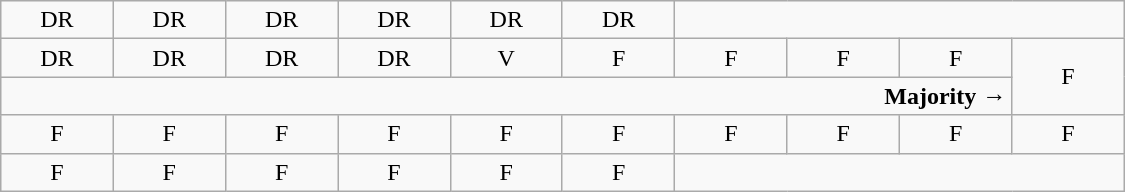<table class="wikitable" style="text-align:center" width=750px>
<tr>
<td>DR</td>
<td>DR</td>
<td>DR</td>
<td>DR</td>
<td>DR</td>
<td>DR</td>
</tr>
<tr>
<td width=50px >DR<br></td>
<td width=50px >DR<br></td>
<td width=50px >DR<br></td>
<td width=50px >DR<br></td>
<td width=50px >V<br></td>
<td width=50px >F<br></td>
<td width=50px >F<br></td>
<td width=50px >F<br></td>
<td width=50px >F<br></td>
<td rowspan=2 width=50px >F<br></td>
</tr>
<tr>
<td colspan=9 style="text-align:right"><strong>Majority →</strong></td>
</tr>
<tr>
<td>F<br></td>
<td>F<br></td>
<td>F<br></td>
<td>F<br></td>
<td>F<br></td>
<td>F<br></td>
<td>F<br></td>
<td>F<br></td>
<td>F<br></td>
<td>F<br></td>
</tr>
<tr>
<td>F</td>
<td>F</td>
<td>F</td>
<td>F</td>
<td>F</td>
<td>F</td>
</tr>
</table>
